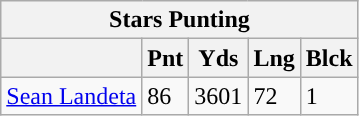<table class="wikitable">
<tr>
<th colspan="5">Stars Punting</th>
</tr>
<tr>
<th></th>
<th>Pnt</th>
<th>Yds</th>
<th>Lng</th>
<th>Blck</th>
</tr>
<tr>
<td><a href='#'>Sean Landeta</a></td>
<td>86</td>
<td>3601</td>
<td>72</td>
<td>1</td>
</tr>
</table>
